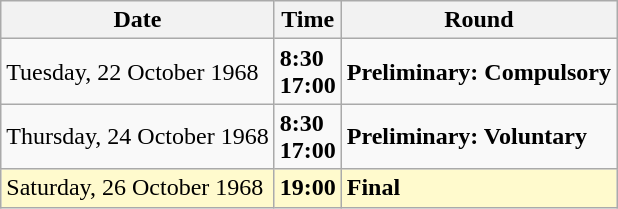<table class="wikitable">
<tr>
<th>Date</th>
<th>Time</th>
<th>Round</th>
</tr>
<tr>
<td>Tuesday, 22 October 1968</td>
<td><strong>8:30</strong><br><strong>17:00</strong></td>
<td><strong>Preliminary: Compulsory</strong></td>
</tr>
<tr>
<td>Thursday, 24 October 1968</td>
<td><strong>8:30</strong><br><strong>17:00</strong></td>
<td><strong>Preliminary: Voluntary</strong></td>
</tr>
<tr style=background:lemonchiffon>
<td>Saturday, 26 October 1968</td>
<td><strong>19:00</strong></td>
<td><strong>Final</strong></td>
</tr>
</table>
